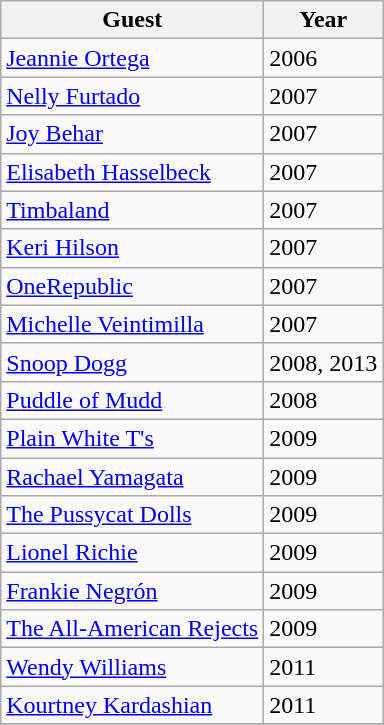<table class="wikitable">
<tr ">
<th>Guest</th>
<th>Year</th>
</tr>
<tr>
<td><a href='#'>Jeannie Ortega</a></td>
<td>2006</td>
</tr>
<tr>
<td><a href='#'>Nelly Furtado</a></td>
<td>2007</td>
</tr>
<tr>
<td><a href='#'>Joy Behar</a></td>
<td>2007</td>
</tr>
<tr>
<td><a href='#'>Elisabeth Hasselbeck</a></td>
<td>2007</td>
</tr>
<tr>
<td><a href='#'>Timbaland</a></td>
<td>2007</td>
</tr>
<tr>
<td><a href='#'>Keri Hilson</a></td>
<td>2007</td>
</tr>
<tr>
<td><a href='#'>OneRepublic</a></td>
<td>2007</td>
</tr>
<tr>
<td><a href='#'>Michelle Veintimilla</a></td>
<td>2007</td>
</tr>
<tr>
<td><a href='#'>Snoop Dogg</a></td>
<td>2008, 2013</td>
</tr>
<tr>
<td><a href='#'>Puddle of Mudd</a></td>
<td>2008</td>
</tr>
<tr>
<td><a href='#'>Plain White T's</a></td>
<td>2009</td>
</tr>
<tr>
<td><a href='#'>Rachael Yamagata</a></td>
<td>2009</td>
</tr>
<tr>
<td><a href='#'>The Pussycat Dolls</a></td>
<td>2009</td>
</tr>
<tr>
<td><a href='#'>Lionel Richie</a></td>
<td>2009</td>
</tr>
<tr>
<td><a href='#'>Frankie Negrón</a></td>
<td>2009</td>
</tr>
<tr>
<td><a href='#'>The All-American Rejects</a></td>
<td>2009</td>
</tr>
<tr>
<td><a href='#'>Wendy Williams</a></td>
<td>2011</td>
</tr>
<tr>
<td><a href='#'>Kourtney Kardashian</a></td>
<td>2011</td>
</tr>
<tr>
</tr>
</table>
